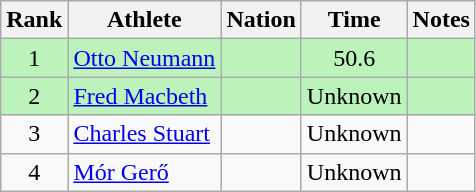<table class="wikitable sortable" style="text-align:center">
<tr>
<th>Rank</th>
<th>Athlete</th>
<th>Nation</th>
<th>Time</th>
<th>Notes</th>
</tr>
<tr bgcolor=bbf3bb>
<td>1</td>
<td align=left><a href='#'>Otto Neumann</a></td>
<td align=left></td>
<td>50.6</td>
<td></td>
</tr>
<tr bgcolor=bbf3bb>
<td>2</td>
<td align=left><a href='#'>Fred Macbeth</a></td>
<td align=left></td>
<td>Unknown</td>
<td></td>
</tr>
<tr>
<td>3</td>
<td align=left><a href='#'>Charles Stuart</a></td>
<td align=left></td>
<td>Unknown</td>
<td></td>
</tr>
<tr>
<td>4</td>
<td align=left><a href='#'>Mór Gerő</a></td>
<td align=left></td>
<td>Unknown</td>
<td></td>
</tr>
</table>
